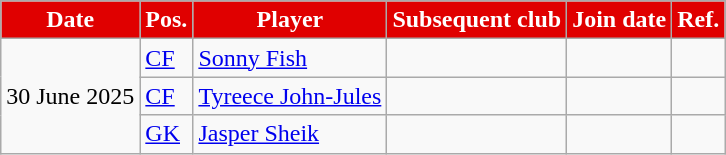<table class="wikitable plainrowheaders sortable">
<tr>
<th style="background:#E00000;color:#fff;">Date</th>
<th style="background:#E00000;color:#fff;">Pos.</th>
<th style="background:#E00000;color:#fff;">Player</th>
<th style="background:#E00000;color:#fff;">Subsequent club</th>
<th style="background:#E00000;color:#fff;">Join date</th>
<th style="background:#E00000;color:#fff;">Ref.</th>
</tr>
<tr>
<td rowspan="3">30 June 2025</td>
<td><a href='#'>CF</a></td>
<td> <a href='#'>Sonny Fish</a></td>
<td></td>
<td></td>
<td></td>
</tr>
<tr>
<td><a href='#'>CF</a></td>
<td> <a href='#'>Tyreece John-Jules</a></td>
<td></td>
<td></td>
<td></td>
</tr>
<tr>
<td><a href='#'>GK</a></td>
<td> <a href='#'>Jasper Sheik</a></td>
<td></td>
<td></td>
<td></td>
</tr>
</table>
